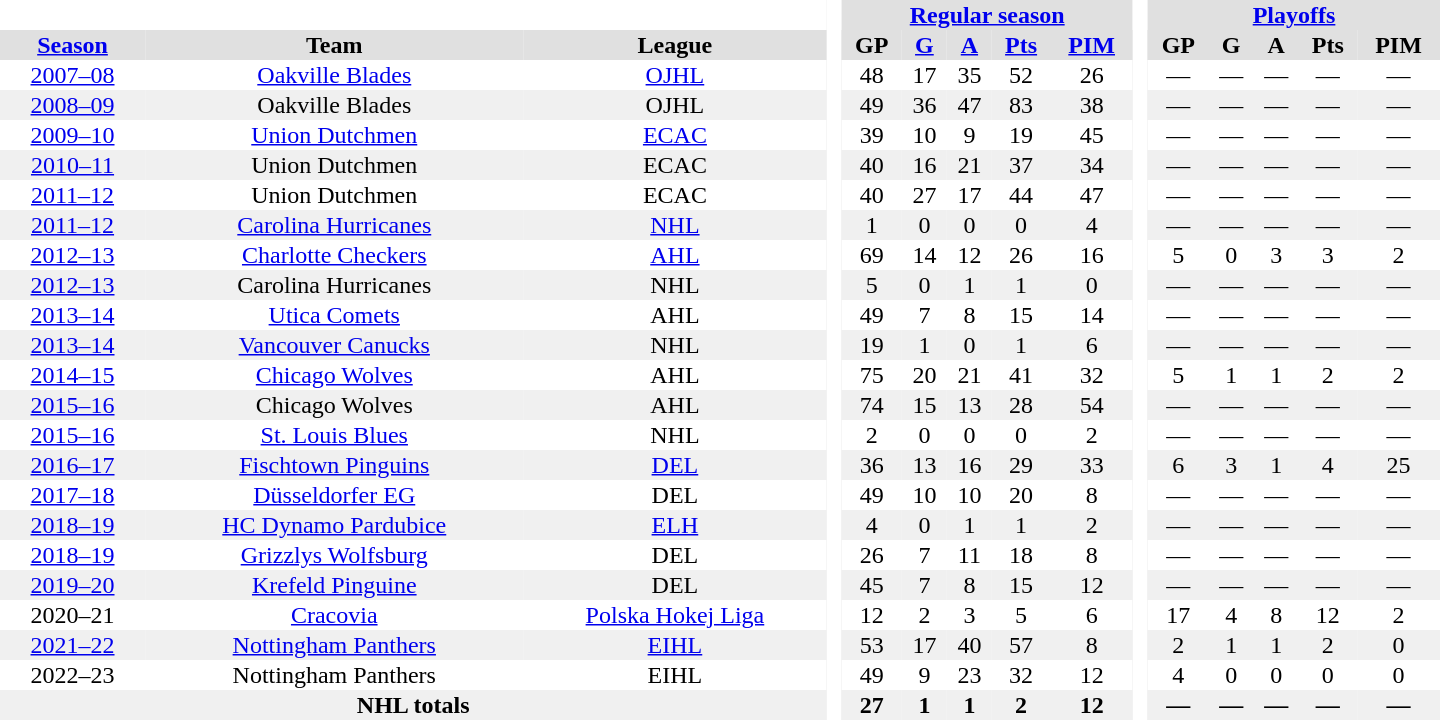<table border="0" cellpadding="1" cellspacing="0" style="text-align:center; width:60em;">
<tr style="background:#e0e0e0;">
<th colspan="3" bgcolor="#ffffff"> </th>
<th rowspan="99" bgcolor="#ffffff"> </th>
<th colspan="5"><a href='#'>Regular season</a></th>
<th rowspan="99" bgcolor="#ffffff"> </th>
<th colspan="5"><a href='#'>Playoffs</a></th>
</tr>
<tr style="background:#e0e0e0;">
<th><a href='#'>Season</a></th>
<th>Team</th>
<th>League</th>
<th>GP</th>
<th><a href='#'>G</a></th>
<th><a href='#'>A</a></th>
<th><a href='#'>Pts</a></th>
<th><a href='#'>PIM</a></th>
<th>GP</th>
<th>G</th>
<th>A</th>
<th>Pts</th>
<th>PIM</th>
</tr>
<tr>
<td><a href='#'>2007–08</a></td>
<td><a href='#'>Oakville Blades</a></td>
<td><a href='#'>OJHL</a></td>
<td>48</td>
<td>17</td>
<td>35</td>
<td>52</td>
<td>26</td>
<td>—</td>
<td>—</td>
<td>—</td>
<td>—</td>
<td>—</td>
</tr>
<tr bgcolor="#f0f0f0">
<td><a href='#'>2008–09</a></td>
<td>Oakville Blades</td>
<td>OJHL</td>
<td>49</td>
<td>36</td>
<td>47</td>
<td>83</td>
<td>38</td>
<td>—</td>
<td>—</td>
<td>—</td>
<td>—</td>
<td>—</td>
</tr>
<tr>
<td><a href='#'>2009–10</a></td>
<td><a href='#'>Union Dutchmen</a></td>
<td><a href='#'>ECAC</a></td>
<td>39</td>
<td>10</td>
<td>9</td>
<td>19</td>
<td>45</td>
<td>—</td>
<td>—</td>
<td>—</td>
<td>—</td>
<td>—</td>
</tr>
<tr bgcolor="#f0f0f0">
<td><a href='#'>2010–11</a></td>
<td>Union Dutchmen</td>
<td>ECAC</td>
<td>40</td>
<td>16</td>
<td>21</td>
<td>37</td>
<td>34</td>
<td>—</td>
<td>—</td>
<td>—</td>
<td>—</td>
<td>—</td>
</tr>
<tr>
<td><a href='#'>2011–12</a></td>
<td>Union Dutchmen</td>
<td>ECAC</td>
<td>40</td>
<td>27</td>
<td>17</td>
<td>44</td>
<td>47</td>
<td>—</td>
<td>—</td>
<td>—</td>
<td>—</td>
<td>—</td>
</tr>
<tr bgcolor="#f0f0f0">
<td><a href='#'>2011–12</a></td>
<td><a href='#'>Carolina Hurricanes</a></td>
<td><a href='#'>NHL</a></td>
<td>1</td>
<td>0</td>
<td>0</td>
<td>0</td>
<td>4</td>
<td>—</td>
<td>—</td>
<td>—</td>
<td>—</td>
<td>—</td>
</tr>
<tr>
<td><a href='#'>2012–13</a></td>
<td><a href='#'>Charlotte Checkers</a></td>
<td><a href='#'>AHL</a></td>
<td>69</td>
<td>14</td>
<td>12</td>
<td>26</td>
<td>16</td>
<td>5</td>
<td>0</td>
<td>3</td>
<td>3</td>
<td>2</td>
</tr>
<tr bgcolor="#f0f0f0">
<td><a href='#'>2012–13</a></td>
<td>Carolina Hurricanes</td>
<td>NHL</td>
<td>5</td>
<td>0</td>
<td>1</td>
<td>1</td>
<td>0</td>
<td>—</td>
<td>—</td>
<td>—</td>
<td>—</td>
<td>—</td>
</tr>
<tr>
<td><a href='#'>2013–14</a></td>
<td><a href='#'>Utica Comets</a></td>
<td>AHL</td>
<td>49</td>
<td>7</td>
<td>8</td>
<td>15</td>
<td>14</td>
<td>—</td>
<td>—</td>
<td>—</td>
<td>—</td>
<td>—</td>
</tr>
<tr bgcolor="#f0f0f0">
<td><a href='#'>2013–14</a></td>
<td><a href='#'>Vancouver Canucks</a></td>
<td>NHL</td>
<td>19</td>
<td>1</td>
<td>0</td>
<td>1</td>
<td>6</td>
<td>—</td>
<td>—</td>
<td>—</td>
<td>—</td>
<td>—</td>
</tr>
<tr>
<td><a href='#'>2014–15</a></td>
<td><a href='#'>Chicago Wolves</a></td>
<td>AHL</td>
<td>75</td>
<td>20</td>
<td>21</td>
<td>41</td>
<td>32</td>
<td>5</td>
<td>1</td>
<td>1</td>
<td>2</td>
<td>2</td>
</tr>
<tr bgcolor="#f0f0f0">
<td><a href='#'>2015–16</a></td>
<td>Chicago Wolves</td>
<td>AHL</td>
<td>74</td>
<td>15</td>
<td>13</td>
<td>28</td>
<td>54</td>
<td>—</td>
<td>—</td>
<td>—</td>
<td>—</td>
<td>—</td>
</tr>
<tr>
<td><a href='#'>2015–16</a></td>
<td><a href='#'>St. Louis Blues</a></td>
<td>NHL</td>
<td>2</td>
<td>0</td>
<td>0</td>
<td>0</td>
<td>2</td>
<td>—</td>
<td>—</td>
<td>—</td>
<td>—</td>
<td>—</td>
</tr>
<tr bgcolor="#f0f0f0">
<td><a href='#'>2016–17</a></td>
<td><a href='#'>Fischtown Pinguins</a></td>
<td><a href='#'>DEL</a></td>
<td>36</td>
<td>13</td>
<td>16</td>
<td>29</td>
<td>33</td>
<td>6</td>
<td>3</td>
<td>1</td>
<td>4</td>
<td>25</td>
</tr>
<tr>
<td><a href='#'>2017–18</a></td>
<td><a href='#'>Düsseldorfer EG</a></td>
<td>DEL</td>
<td>49</td>
<td>10</td>
<td>10</td>
<td>20</td>
<td>8</td>
<td>—</td>
<td>—</td>
<td>—</td>
<td>—</td>
<td>—</td>
</tr>
<tr bgcolor="#f0f0f0">
<td><a href='#'>2018–19</a></td>
<td><a href='#'>HC Dynamo Pardubice</a></td>
<td><a href='#'>ELH</a></td>
<td>4</td>
<td>0</td>
<td>1</td>
<td>1</td>
<td>2</td>
<td>—</td>
<td>—</td>
<td>—</td>
<td>—</td>
<td>—</td>
</tr>
<tr>
<td><a href='#'>2018–19</a></td>
<td><a href='#'>Grizzlys Wolfsburg</a></td>
<td>DEL</td>
<td>26</td>
<td>7</td>
<td>11</td>
<td>18</td>
<td>8</td>
<td>—</td>
<td>—</td>
<td>—</td>
<td>—</td>
<td>—</td>
</tr>
<tr bgcolor="#f0f0f0">
<td><a href='#'>2019–20</a></td>
<td><a href='#'>Krefeld Pinguine</a></td>
<td>DEL</td>
<td>45</td>
<td>7</td>
<td>8</td>
<td>15</td>
<td>12</td>
<td>—</td>
<td>—</td>
<td>—</td>
<td>—</td>
<td>—</td>
</tr>
<tr bgcolor="#e0e0e0">
</tr>
<tr>
<td>2020–21</td>
<td><a href='#'>Cracovia</a></td>
<td><a href='#'>Polska Hokej Liga</a></td>
<td>12</td>
<td>2</td>
<td>3</td>
<td>5</td>
<td>6</td>
<td>17</td>
<td>4</td>
<td>8</td>
<td>12</td>
<td>2</td>
</tr>
<tr>
</tr>
<tr bgcolor="#f0f0f0">
<td><a href='#'>2021–22</a></td>
<td><a href='#'>Nottingham Panthers</a></td>
<td><a href='#'>EIHL</a></td>
<td>53</td>
<td>17</td>
<td>40</td>
<td>57</td>
<td>8</td>
<td>2</td>
<td>1</td>
<td>1</td>
<td>2</td>
<td>0</td>
</tr>
<tr>
<td>2022–23</td>
<td>Nottingham Panthers</td>
<td>EIHL</td>
<td>49</td>
<td>9</td>
<td>23</td>
<td>32</td>
<td>12</td>
<td>4</td>
<td>0</td>
<td>0</td>
<td>0</td>
<td>0</td>
</tr>
<tr>
</tr>
<tr bgcolor="#f0f0f0">
<th colspan="3">NHL totals</th>
<th>27</th>
<th>1</th>
<th>1</th>
<th>2</th>
<th>12</th>
<th>—</th>
<th>—</th>
<th>—</th>
<th>—</th>
<th>—</th>
</tr>
</table>
